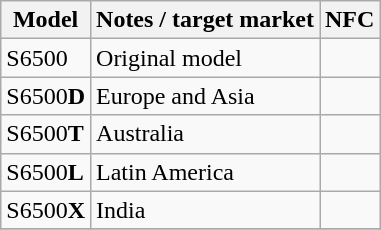<table class="wikitable sortable">
<tr>
<th>Model</th>
<th>Notes / target market</th>
<th>NFC</th>
</tr>
<tr>
<td>S6500</td>
<td>Original model</td>
<td></td>
</tr>
<tr>
<td>S6500<strong>D</strong></td>
<td>Europe and Asia</td>
<td></td>
</tr>
<tr>
<td>S6500<strong>T</strong></td>
<td>Australia</td>
<td></td>
</tr>
<tr>
<td>S6500<strong>L</strong></td>
<td>Latin America</td>
<td></td>
</tr>
<tr>
<td>S6500<strong>X</strong></td>
<td>India</td>
<td> </td>
</tr>
<tr>
</tr>
</table>
